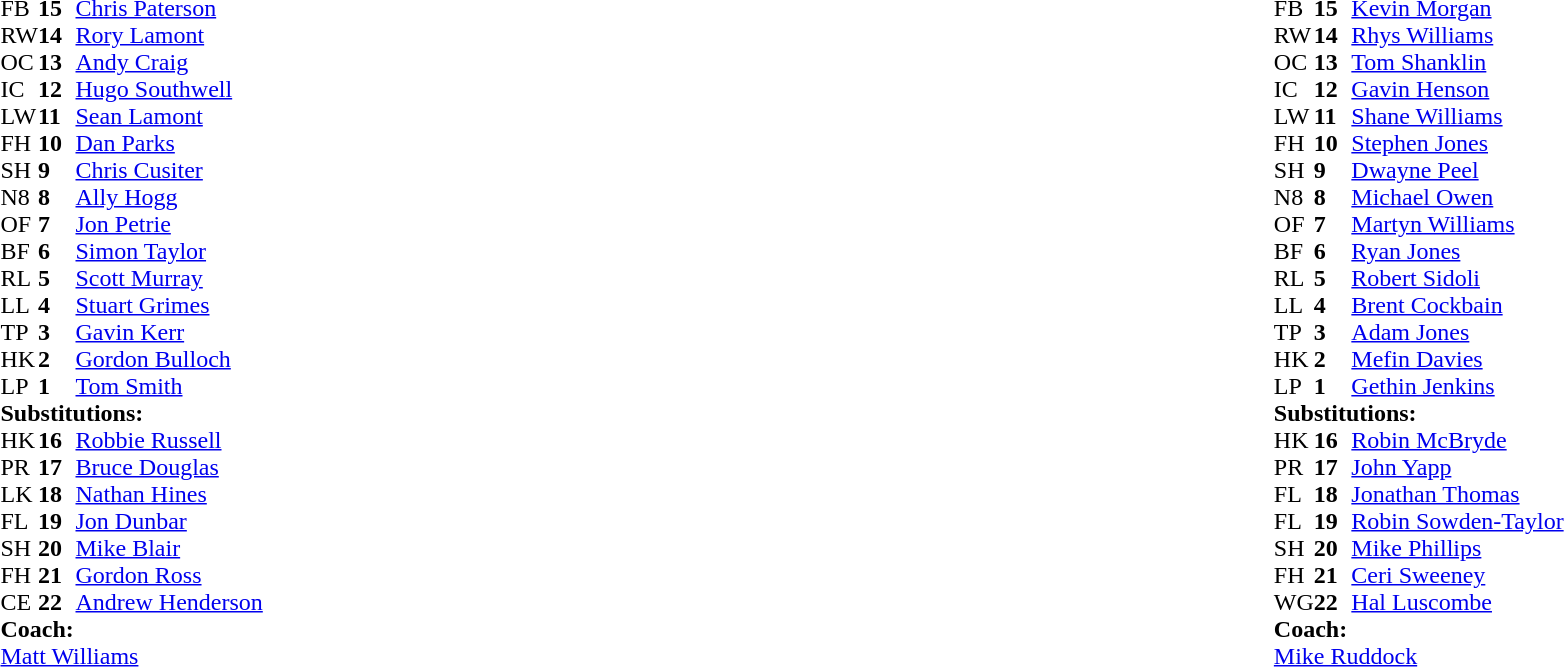<table width="100%">
<tr>
<td style="vertical-align:top" width="50%"><br><table cellspacing="0" cellpadding="0">
<tr>
<th width="25"></th>
<th width="25"></th>
</tr>
<tr>
<td>FB</td>
<td><strong>15</strong></td>
<td><a href='#'>Chris Paterson</a></td>
</tr>
<tr>
<td>RW</td>
<td><strong>14</strong></td>
<td><a href='#'>Rory Lamont</a></td>
</tr>
<tr>
<td>OC</td>
<td><strong>13</strong></td>
<td><a href='#'>Andy Craig</a></td>
<td></td>
<td></td>
</tr>
<tr>
<td>IC</td>
<td><strong>12</strong></td>
<td><a href='#'>Hugo Southwell</a></td>
</tr>
<tr>
<td>LW</td>
<td><strong>11</strong></td>
<td><a href='#'>Sean Lamont</a></td>
</tr>
<tr>
<td>FH</td>
<td><strong>10</strong></td>
<td><a href='#'>Dan Parks</a></td>
<td></td>
<td></td>
</tr>
<tr>
<td>SH</td>
<td><strong>9</strong></td>
<td><a href='#'>Chris Cusiter</a></td>
<td></td>
<td></td>
</tr>
<tr>
<td>N8</td>
<td><strong>8</strong></td>
<td><a href='#'>Ally Hogg</a></td>
</tr>
<tr>
<td>OF</td>
<td><strong>7</strong></td>
<td><a href='#'>Jon Petrie</a></td>
</tr>
<tr>
<td>BF</td>
<td><strong>6</strong></td>
<td><a href='#'>Simon Taylor</a></td>
</tr>
<tr>
<td>RL</td>
<td><strong>5</strong></td>
<td><a href='#'>Scott Murray</a></td>
</tr>
<tr>
<td>LL</td>
<td><strong>4</strong></td>
<td><a href='#'>Stuart Grimes</a></td>
<td></td>
<td></td>
</tr>
<tr>
<td>TP</td>
<td><strong>3</strong></td>
<td><a href='#'>Gavin Kerr</a></td>
<td></td>
<td></td>
</tr>
<tr>
<td>HK</td>
<td><strong>2</strong></td>
<td><a href='#'>Gordon Bulloch</a></td>
</tr>
<tr>
<td>LP</td>
<td><strong>1</strong></td>
<td><a href='#'>Tom Smith</a></td>
</tr>
<tr>
<td colspan="4"><strong>Substitutions:</strong></td>
</tr>
<tr>
<td>HK</td>
<td><strong>16</strong></td>
<td><a href='#'>Robbie Russell</a></td>
</tr>
<tr>
<td>PR</td>
<td><strong>17</strong></td>
<td><a href='#'>Bruce Douglas</a></td>
<td></td>
<td></td>
</tr>
<tr>
<td>LK</td>
<td><strong>18</strong></td>
<td><a href='#'>Nathan Hines</a></td>
<td></td>
<td></td>
</tr>
<tr>
<td>FL</td>
<td><strong>19</strong></td>
<td><a href='#'>Jon Dunbar</a></td>
</tr>
<tr>
<td>SH</td>
<td><strong>20</strong></td>
<td><a href='#'>Mike Blair</a></td>
<td></td>
<td></td>
</tr>
<tr>
<td>FH</td>
<td><strong>21</strong></td>
<td><a href='#'>Gordon Ross</a></td>
<td></td>
<td></td>
</tr>
<tr>
<td>CE</td>
<td><strong>22</strong></td>
<td><a href='#'>Andrew Henderson</a></td>
<td></td>
<td></td>
</tr>
<tr>
<td colspan="4"><strong>Coach:</strong></td>
</tr>
<tr>
<td colspan="4"><a href='#'>Matt Williams</a></td>
</tr>
</table>
</td>
<td style="vertical-align:top"></td>
<td style="vertical-align:top" width="50%"><br><table cellspacing="0" cellpadding="0" align="center">
<tr>
<th width="25"></th>
<th width="25"></th>
</tr>
<tr>
<td>FB</td>
<td><strong>15</strong></td>
<td><a href='#'>Kevin Morgan</a></td>
</tr>
<tr>
<td>RW</td>
<td><strong>14</strong></td>
<td><a href='#'>Rhys Williams</a></td>
<td></td>
<td></td>
<td></td>
<td></td>
</tr>
<tr>
<td>OC</td>
<td><strong>13</strong></td>
<td><a href='#'>Tom Shanklin</a></td>
<td></td>
<td colspan="2"></td>
</tr>
<tr>
<td>IC</td>
<td><strong>12</strong></td>
<td><a href='#'>Gavin Henson</a></td>
<td></td>
<td></td>
</tr>
<tr>
<td>LW</td>
<td><strong>11</strong></td>
<td><a href='#'>Shane Williams</a></td>
</tr>
<tr>
<td>FH</td>
<td><strong>10</strong></td>
<td><a href='#'>Stephen Jones</a></td>
</tr>
<tr>
<td>SH</td>
<td><strong>9</strong></td>
<td><a href='#'>Dwayne Peel</a></td>
</tr>
<tr>
<td>N8</td>
<td><strong>8</strong></td>
<td><a href='#'>Michael Owen</a></td>
</tr>
<tr>
<td>OF</td>
<td><strong>7</strong></td>
<td><a href='#'>Martyn Williams</a></td>
</tr>
<tr>
<td>BF</td>
<td><strong>6</strong></td>
<td><a href='#'>Ryan Jones</a></td>
</tr>
<tr>
<td>RL</td>
<td><strong>5</strong></td>
<td><a href='#'>Robert Sidoli</a></td>
</tr>
<tr>
<td>LL</td>
<td><strong>4</strong></td>
<td><a href='#'>Brent Cockbain</a></td>
<td></td>
<td></td>
</tr>
<tr>
<td>TP</td>
<td><strong>3</strong></td>
<td><a href='#'>Adam Jones</a></td>
<td></td>
<td></td>
</tr>
<tr>
<td>HK</td>
<td><strong>2</strong></td>
<td><a href='#'>Mefin Davies</a></td>
<td></td>
<td></td>
</tr>
<tr>
<td>LP</td>
<td><strong>1</strong></td>
<td><a href='#'>Gethin Jenkins</a></td>
</tr>
<tr>
<td colspan="4"><strong>Substitutions:</strong></td>
</tr>
<tr>
<td>HK</td>
<td><strong>16</strong></td>
<td><a href='#'>Robin McBryde</a></td>
<td></td>
<td></td>
</tr>
<tr>
<td>PR</td>
<td><strong>17</strong></td>
<td><a href='#'>John Yapp</a></td>
<td></td>
<td></td>
</tr>
<tr>
<td>FL</td>
<td><strong>18</strong></td>
<td><a href='#'>Jonathan Thomas</a></td>
<td></td>
<td></td>
</tr>
<tr>
<td>FL</td>
<td><strong>19</strong></td>
<td><a href='#'>Robin Sowden-Taylor</a></td>
</tr>
<tr>
<td>SH</td>
<td><strong>20</strong></td>
<td><a href='#'>Mike Phillips</a></td>
</tr>
<tr>
<td>FH</td>
<td><strong>21</strong></td>
<td><a href='#'>Ceri Sweeney</a></td>
<td></td>
<td></td>
</tr>
<tr>
<td>WG</td>
<td><strong>22</strong></td>
<td><a href='#'>Hal Luscombe</a></td>
<td></td>
<td></td>
<td></td>
<td></td>
</tr>
<tr>
<td colspan="4"><strong>Coach:</strong></td>
</tr>
<tr>
<td colspan="4"><a href='#'>Mike Ruddock</a></td>
</tr>
</table>
</td>
</tr>
</table>
